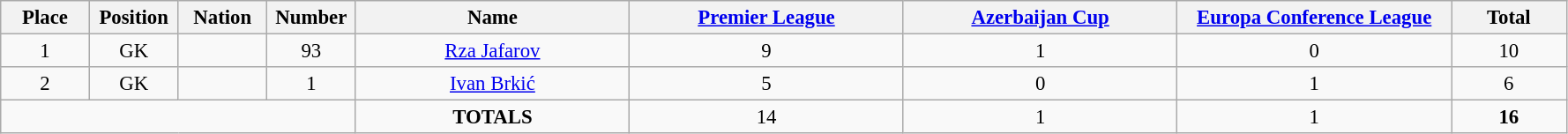<table class="wikitable" style="font-size: 95%; text-align: center;">
<tr>
<th width=60>Place</th>
<th width=60>Position</th>
<th width=60>Nation</th>
<th width=60>Number</th>
<th width=200>Name</th>
<th width=200><a href='#'>Premier League</a></th>
<th width=200><a href='#'>Azerbaijan Cup</a></th>
<th width=200><a href='#'>Europa Conference League</a></th>
<th width=80><strong>Total</strong></th>
</tr>
<tr>
<td>1</td>
<td>GK</td>
<td></td>
<td>93</td>
<td><a href='#'>Rza Jafarov</a></td>
<td>9</td>
<td>1</td>
<td>0</td>
<td>10</td>
</tr>
<tr>
<td>2</td>
<td>GK</td>
<td></td>
<td>1</td>
<td><a href='#'>Ivan Brkić</a></td>
<td>5</td>
<td>0</td>
<td>1</td>
<td>6</td>
</tr>
<tr>
<td colspan="4"></td>
<td><strong>TOTALS</strong></td>
<td>14</td>
<td>1</td>
<td>1</td>
<td><strong>16</strong></td>
</tr>
</table>
